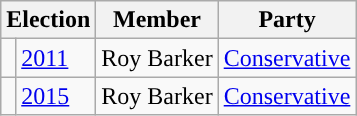<table class="wikitable">
<tr>
<th colspan="2">Election</th>
<th>Member</th>
<th>Party</th>
</tr>
<tr>
<td style="background-color: "></td>
<td><a href='#'>2011</a></td>
<td>Roy Barker</td>
<td><a href='#'>Conservative</a></td>
</tr>
<tr>
<td style="background-color: "></td>
<td><a href='#'>2015</a></td>
<td>Roy Barker</td>
<td><a href='#'>Conservative</a></td>
</tr>
</table>
